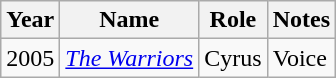<table class="wikitable sortable">
<tr>
<th>Year</th>
<th>Name</th>
<th>Role</th>
<th>Notes</th>
</tr>
<tr>
<td>2005</td>
<td><em><a href='#'>The Warriors</a></em></td>
<td>Cyrus</td>
<td>Voice</td>
</tr>
</table>
